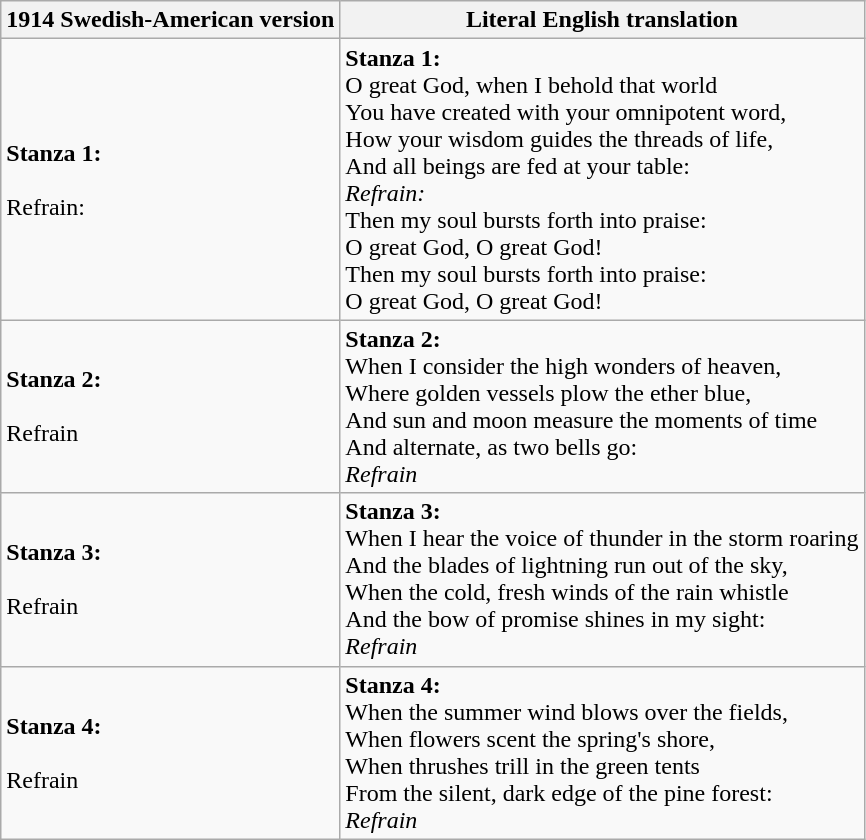<table class="wikitable">
<tr>
<th>1914 Swedish-American version</th>
<th>Literal English translation</th>
</tr>
<tr>
<td><strong>Stanza 1:</strong><br><br>Refrain:<br></td>
<td><strong>Stanza 1:</strong><br>O great God, when I behold that world<br>You have created with your omnipotent word,<br>How your wisdom guides the threads of life,<br>And all beings are fed at your table:<br><em>Refrain:</em><br>Then my soul bursts forth into praise:<br>O great God, O great God!<br>Then my soul bursts forth into praise:<br>O great God, O great God!</td>
</tr>
<tr>
<td><strong>Stanza 2:</strong><br><br>Refrain</td>
<td><strong>Stanza 2:</strong><br>When I consider the high wonders of heaven,<br>Where golden vessels plow the ether blue,<br>And sun and moon measure the moments of time<br>And alternate, as two bells go:<br><em>Refrain</em></td>
</tr>
<tr>
<td><strong>Stanza 3:</strong><br><br>Refrain</td>
<td><strong>Stanza 3:</strong><br>When I hear the voice of thunder in the storm roaring<br>And the blades of lightning run out of the sky,<br>When the cold, fresh winds of the rain whistle<br>And the bow of promise shines in my sight:<br><em>Refrain</em></td>
</tr>
<tr>
<td><strong>Stanza 4:</strong><br><br>Refrain</td>
<td><strong>Stanza 4:</strong><br>When the summer wind blows over the fields,<br>When flowers scent the spring's shore,<br>When thrushes trill in the green tents<br>From the silent, dark edge of the pine forest:<br><em>Refrain</em></td>
</tr>
</table>
